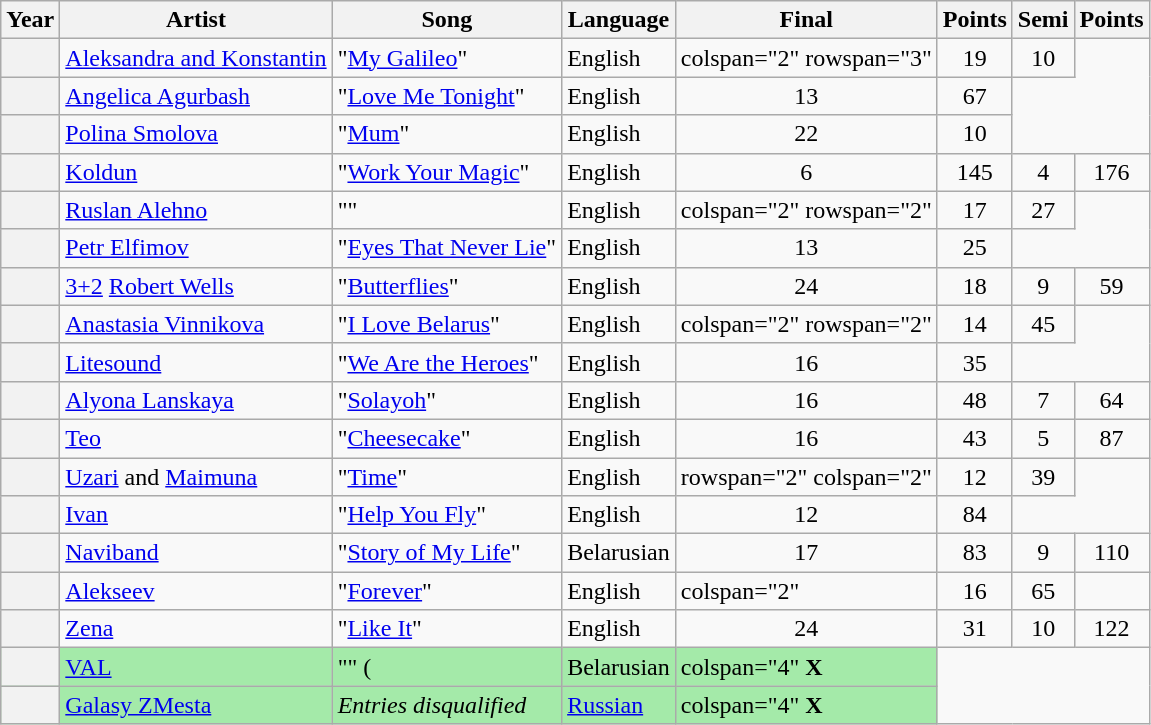<table class="wikitable sortable plainrowheaders">
<tr>
<th scope="col">Year</th>
<th scope="col">Artist</th>
<th scope="col">Song</th>
<th scope="col">Language</th>
<th scope="col" data-sort-type="number">Final</th>
<th scope="col" data-sort-type="number">Points</th>
<th scope="col" data-sort-type="number">Semi</th>
<th scope="col" data-sort-type="number">Points</th>
</tr>
<tr>
<th scope="row" style="text-align:center;"></th>
<td><a href='#'>Aleksandra and Konstantin</a></td>
<td>"<a href='#'>My Galileo</a>"</td>
<td>English</td>
<td>colspan="2" rowspan="3" </td>
<td style="text-align:center;">19</td>
<td style="text-align:center;">10</td>
</tr>
<tr>
<th scope="row" style="text-align:center;"></th>
<td><a href='#'>Angelica Agurbash</a></td>
<td>"<a href='#'>Love Me Tonight</a>"</td>
<td>English</td>
<td style="text-align:center;">13</td>
<td style="text-align:center;">67</td>
</tr>
<tr>
<th scope="row" style="text-align:center;"></th>
<td><a href='#'>Polina Smolova</a></td>
<td>"<a href='#'>Mum</a>"</td>
<td>English</td>
<td style="text-align:center;">22</td>
<td style="text-align:center;">10</td>
</tr>
<tr>
<th scope="row" style="text-align:center;"></th>
<td><a href='#'>Koldun</a></td>
<td>"<a href='#'>Work Your Magic</a>"</td>
<td>English</td>
<td style="text-align:center;">6</td>
<td style="text-align:center;">145</td>
<td style="text-align:center;">4</td>
<td style="text-align:center;">176</td>
</tr>
<tr>
<th scope="row" style="text-align:center;"></th>
<td><a href='#'>Ruslan Alehno</a></td>
<td>""</td>
<td>English</td>
<td>colspan="2" rowspan="2" </td>
<td style="text-align:center;">17</td>
<td style="text-align:center;">27</td>
</tr>
<tr>
<th scope="row" style="text-align:center;"></th>
<td><a href='#'>Petr Elfimov</a></td>
<td>"<a href='#'>Eyes That Never Lie</a>"</td>
<td>English</td>
<td style="text-align:center;">13</td>
<td style="text-align:center;">25</td>
</tr>
<tr>
<th scope="row" style="text-align:center;"></th>
<td><a href='#'>3+2</a>  <a href='#'>Robert Wells</a></td>
<td>"<a href='#'>Butterflies</a>"</td>
<td>English</td>
<td style="text-align:center;">24</td>
<td style="text-align:center;">18</td>
<td style="text-align:center;">9</td>
<td style="text-align:center;">59</td>
</tr>
<tr>
<th scope="row" style="text-align:center;"></th>
<td><a href='#'>Anastasia Vinnikova</a></td>
<td>"<a href='#'>I Love Belarus</a>"</td>
<td>English</td>
<td>colspan="2" rowspan="2" </td>
<td style="text-align:center;">14</td>
<td style="text-align:center;">45</td>
</tr>
<tr>
<th scope="row" style="text-align:center;"></th>
<td><a href='#'>Litesound</a></td>
<td>"<a href='#'>We Are the Heroes</a>"</td>
<td>English</td>
<td style="text-align:center;">16</td>
<td style="text-align:center;">35</td>
</tr>
<tr>
<th scope="row" style="text-align:center;"></th>
<td><a href='#'>Alyona Lanskaya</a></td>
<td>"<a href='#'>Solayoh</a>"</td>
<td>English</td>
<td style="text-align:center;">16</td>
<td style="text-align:center;">48</td>
<td style="text-align:center;">7</td>
<td style="text-align:center;">64</td>
</tr>
<tr>
<th scope="row" style="text-align:center;"></th>
<td><a href='#'>Teo</a></td>
<td>"<a href='#'>Cheesecake</a>"</td>
<td>English</td>
<td style="text-align:center;">16</td>
<td style="text-align:center;">43</td>
<td style="text-align:center;">5</td>
<td style="text-align:center;">87</td>
</tr>
<tr>
<th scope="row" style="text-align:center;"></th>
<td><a href='#'>Uzari</a> and <a href='#'>Maimuna</a></td>
<td>"<a href='#'>Time</a>"</td>
<td>English</td>
<td>rowspan="2" colspan="2" </td>
<td style="text-align:center;">12</td>
<td style="text-align:center;">39</td>
</tr>
<tr>
<th scope="row" style="text-align:center;"></th>
<td><a href='#'>Ivan</a></td>
<td>"<a href='#'>Help You Fly</a>"</td>
<td>English</td>
<td style="text-align:center;">12</td>
<td style="text-align:center;">84</td>
</tr>
<tr>
<th scope="row" style="text-align:center;"></th>
<td><a href='#'>Naviband</a></td>
<td>"<a href='#'>Story of My Life</a>"</td>
<td>Belarusian</td>
<td style="text-align:center;">17</td>
<td style="text-align:center;">83</td>
<td style="text-align:center;">9</td>
<td style="text-align:center;">110</td>
</tr>
<tr>
<th scope="row" style="text-align:center;"></th>
<td><a href='#'>Alekseev</a></td>
<td>"<a href='#'>Forever</a>"</td>
<td>English</td>
<td>colspan="2" </td>
<td style="text-align:center;">16</td>
<td style="text-align:center;">65</td>
</tr>
<tr>
<th scope="row" style="text-align:center;"></th>
<td><a href='#'>Zena</a></td>
<td>"<a href='#'>Like It</a>"</td>
<td>English</td>
<td style="text-align:center;">24</td>
<td style="text-align:center;">31</td>
<td style="text-align:center;">10</td>
<td style="text-align:center;">122</td>
</tr>
<tr style="background-color:#A4EAA9;">
<th scope="row" style="text-align:center;"></th>
<td><a href='#'>VAL</a></td>
<td>"" (</td>
<td>Belarusian</td>
<td>colspan="4"  <strong>X</strong></td>
</tr>
<tr style="background-color:#A4EAA9;">
<th scope="row" style="text-align:center;"></th>
<td><a href='#'>Galasy ZMesta</a></td>
<td><em>Entries disqualified</em></td>
<td><a href='#'>Russian</a></td>
<td>colspan="4"  <strong>X</strong></td>
</tr>
</table>
